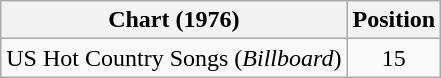<table class="wikitable">
<tr>
<th>Chart (1976)</th>
<th>Position</th>
</tr>
<tr>
<td>US Hot Country Songs (<em>Billboard</em>)</td>
<td align="center">15</td>
</tr>
</table>
